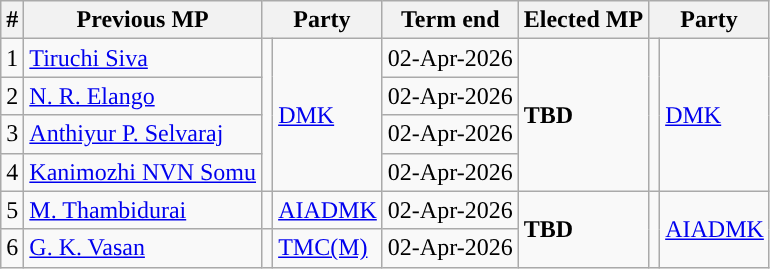<table class="wikitable sortable">
<tr>
<th>#</th>
<th>Previous MP</th>
<th colspan="2">Party</th>
<th>Term end</th>
<th>Elected MP</th>
<th colspan="2">Party</th>
</tr>
<tr>
<td>1</td>
<td><a href='#'>Tiruchi Siva</a></td>
<td rowspan=4></td>
<td rowspan=4><a href='#'>DMK</a></td>
<td>02-Apr-2026</td>
<td Rowspan=4><strong>TBD</strong></td>
<td rowspan=4></td>
<td rowspan=4><a href='#'>DMK</a></td>
</tr>
<tr>
<td>2</td>
<td><a href='#'>N. R. Elango</a></td>
<td>02-Apr-2026</td>
</tr>
<tr>
<td>3</td>
<td><a href='#'>Anthiyur P. Selvaraj</a></td>
<td>02-Apr-2026</td>
</tr>
<tr>
<td>4</td>
<td><a href='#'>Kanimozhi NVN Somu</a></td>
<td>02-Apr-2026</td>
</tr>
<tr>
<td>5</td>
<td><a href='#'>M. Thambidurai</a></td>
<td></td>
<td><a href='#'>AIADMK</a></td>
<td>02-Apr-2026</td>
<td Rowspan=2><strong>TBD</strong></td>
<td rowspan=2></td>
<td rowspan=2><a href='#'>AIADMK</a></td>
</tr>
<tr>
<td>6</td>
<td><a href='#'>G. K. Vasan</a></td>
<td></td>
<td><a href='#'>TMC(M)</a></td>
<td>02-Apr-2026</td>
</tr>
</table>
